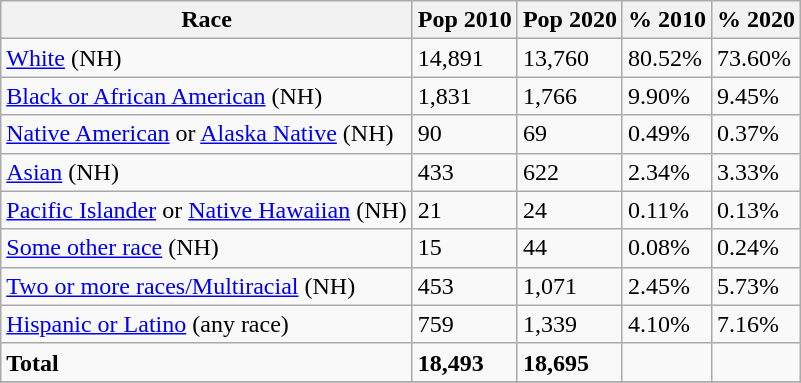<table class="wikitable">
<tr>
<th>Race</th>
<th>Pop 2010</th>
<th>Pop 2020</th>
<th>% 2010</th>
<th>% 2020</th>
</tr>
<tr>
<td><a href='#'>White</a> (NH)</td>
<td>14,891</td>
<td>13,760</td>
<td>80.52%</td>
<td>73.60%</td>
</tr>
<tr>
<td><a href='#'>Black or African American</a> (NH)</td>
<td>1,831</td>
<td>1,766</td>
<td>9.90%</td>
<td>9.45%</td>
</tr>
<tr>
<td><a href='#'>Native American</a> or <a href='#'>Alaska Native</a> (NH)</td>
<td>90</td>
<td>69</td>
<td>0.49%</td>
<td>0.37%</td>
</tr>
<tr>
<td><a href='#'>Asian</a> (NH)</td>
<td>433</td>
<td>622</td>
<td>2.34%</td>
<td>3.33%</td>
</tr>
<tr>
<td><a href='#'>Pacific Islander</a> or <a href='#'>Native Hawaiian</a> (NH)</td>
<td>21</td>
<td>24</td>
<td>0.11%</td>
<td>0.13%</td>
</tr>
<tr>
<td><a href='#'>Some other race</a> (NH)</td>
<td>15</td>
<td>44</td>
<td>0.08%</td>
<td>0.24%</td>
</tr>
<tr>
<td><a href='#'>Two or more races/Multiracial</a> (NH)</td>
<td>453</td>
<td>1,071</td>
<td>2.45%</td>
<td>5.73%</td>
</tr>
<tr>
<td><a href='#'>Hispanic or Latino</a> (any race)</td>
<td>759</td>
<td>1,339</td>
<td>4.10%</td>
<td>7.16%</td>
</tr>
<tr>
<td><strong>Total</strong></td>
<td><strong>18,493</strong></td>
<td><strong>18,695</strong></td>
<td></td>
<td></td>
</tr>
<tr>
</tr>
</table>
